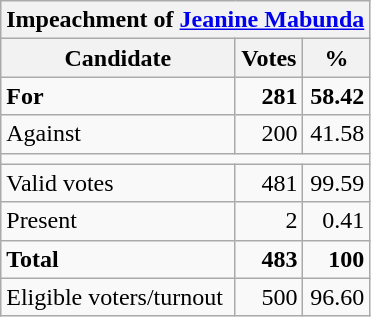<table class=wikitable style=text-align:right>
<tr>
<th colspan="5">Impeachment of <a href='#'>Jeanine Mabunda</a></th>
</tr>
<tr>
<th>Candidate</th>
<th>Votes</th>
<th>%</th>
</tr>
<tr>
<td align=left><strong>For</strong></td>
<td><strong>281</strong></td>
<td><strong>58.42</strong></td>
</tr>
<tr>
<td align=left>Against</td>
<td>200</td>
<td>41.58</td>
</tr>
<tr>
<td colspan=12></td>
</tr>
<tr>
<td style="text-align:left;">Valid votes</td>
<td>481</td>
<td>99.59</td>
</tr>
<tr>
<td style="text-align:left;">Present</td>
<td>2</td>
<td>0.41</td>
</tr>
<tr>
<td style="text-align:left;"><strong>Total</strong></td>
<td><strong>483</strong></td>
<td><strong>100</strong></td>
</tr>
<tr>
<td style="text-align:left;">Eligible voters/turnout</td>
<td>500</td>
<td>96.60</td>
</tr>
</table>
